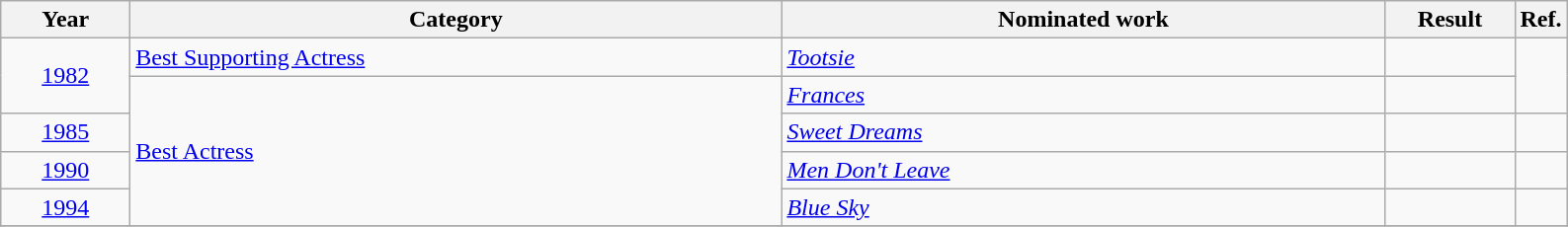<table class=wikitable>
<tr>
<th scope="col" style="width:5em;">Year</th>
<th scope="col" style="width:27em;">Category</th>
<th scope="col" style="width:25em;">Nominated work</th>
<th scope="col" style="width:5em;">Result</th>
<th>Ref.</th>
</tr>
<tr>
<td style="text-align:center;", rowspan=2><a href='#'>1982</a></td>
<td><a href='#'>Best Supporting Actress</a></td>
<td><em><a href='#'>Tootsie</a></em></td>
<td></td>
<td rowspan=2, align=center></td>
</tr>
<tr>
<td rowspan=4><a href='#'>Best Actress</a></td>
<td><em><a href='#'>Frances</a></em></td>
<td></td>
</tr>
<tr>
<td align=center><a href='#'>1985</a></td>
<td><em><a href='#'>Sweet Dreams</a></em></td>
<td></td>
<td align=center></td>
</tr>
<tr>
<td align=center><a href='#'>1990</a></td>
<td><em><a href='#'>Men Don't Leave</a></em></td>
<td></td>
<td align=center></td>
</tr>
<tr>
<td align=center><a href='#'>1994</a></td>
<td><em><a href='#'>Blue Sky</a></em></td>
<td></td>
<td align=center></td>
</tr>
<tr>
</tr>
</table>
